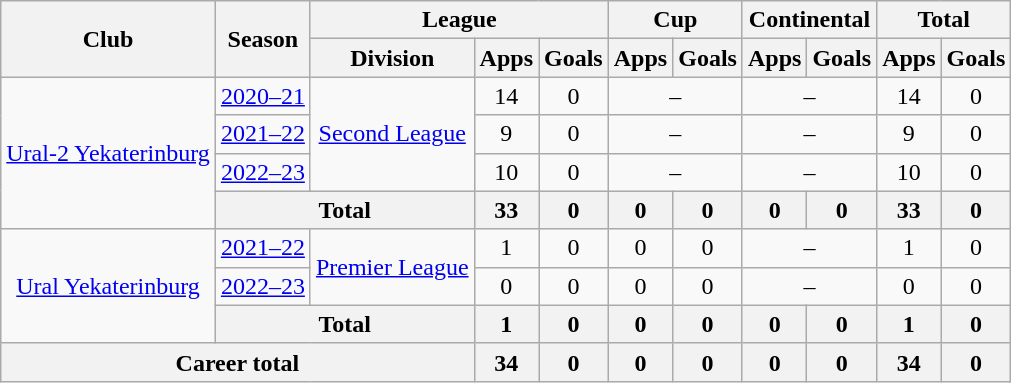<table class="wikitable" style="text-align: center;">
<tr>
<th rowspan=2>Club</th>
<th rowspan=2>Season</th>
<th colspan=3>League</th>
<th colspan=2>Cup</th>
<th colspan=2>Continental</th>
<th colspan=2>Total</th>
</tr>
<tr>
<th>Division</th>
<th>Apps</th>
<th>Goals</th>
<th>Apps</th>
<th>Goals</th>
<th>Apps</th>
<th>Goals</th>
<th>Apps</th>
<th>Goals</th>
</tr>
<tr>
<td rowspan="4"><a href='#'>Ural-2 Yekaterinburg</a></td>
<td><a href='#'>2020–21</a></td>
<td rowspan="3"><a href='#'>Second League</a></td>
<td>14</td>
<td>0</td>
<td colspan=2>–</td>
<td colspan=2>–</td>
<td>14</td>
<td>0</td>
</tr>
<tr>
<td><a href='#'>2021–22</a></td>
<td>9</td>
<td>0</td>
<td colspan=2>–</td>
<td colspan=2>–</td>
<td>9</td>
<td>0</td>
</tr>
<tr>
<td><a href='#'>2022–23</a></td>
<td>10</td>
<td>0</td>
<td colspan=2>–</td>
<td colspan=2>–</td>
<td>10</td>
<td>0</td>
</tr>
<tr>
<th colspan=2>Total</th>
<th>33</th>
<th>0</th>
<th>0</th>
<th>0</th>
<th>0</th>
<th>0</th>
<th>33</th>
<th>0</th>
</tr>
<tr>
<td rowspan="3"><a href='#'>Ural Yekaterinburg</a></td>
<td><a href='#'>2021–22</a></td>
<td rowspan="2"><a href='#'>Premier League</a></td>
<td>1</td>
<td>0</td>
<td>0</td>
<td>0</td>
<td colspan=2>–</td>
<td>1</td>
<td>0</td>
</tr>
<tr>
<td><a href='#'>2022–23</a></td>
<td>0</td>
<td>0</td>
<td>0</td>
<td>0</td>
<td colspan=2>–</td>
<td>0</td>
<td>0</td>
</tr>
<tr>
<th colspan=2>Total</th>
<th>1</th>
<th>0</th>
<th>0</th>
<th>0</th>
<th>0</th>
<th>0</th>
<th>1</th>
<th>0</th>
</tr>
<tr>
<th colspan=3>Career total</th>
<th>34</th>
<th>0</th>
<th>0</th>
<th>0</th>
<th>0</th>
<th>0</th>
<th>34</th>
<th>0</th>
</tr>
</table>
